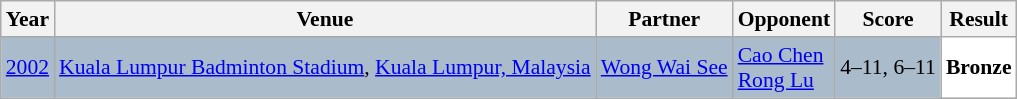<table class="sortable wikitable" style="font-size: 90%;">
<tr>
<th>Year</th>
<th>Venue</th>
<th>Partner</th>
<th>Opponent</th>
<th>Score</th>
<th>Result</th>
</tr>
<tr style="background:#AABBCC">
<td align="center"><a href='#'>2002</a></td>
<td align="left"><a href='#'>Kuala Lumpur Badminton Stadium</a>, <a href='#'>Kuala Lumpur, Malaysia</a></td>
<td align="left"> <a href='#'>Wong Wai See</a></td>
<td align="left"> <a href='#'>Cao Chen</a> <br>  <a href='#'>Rong Lu</a></td>
<td align="left">4–11, 6–11</td>
<td style="text-align:left; background:white"> <strong>Bronze</strong></td>
</tr>
</table>
